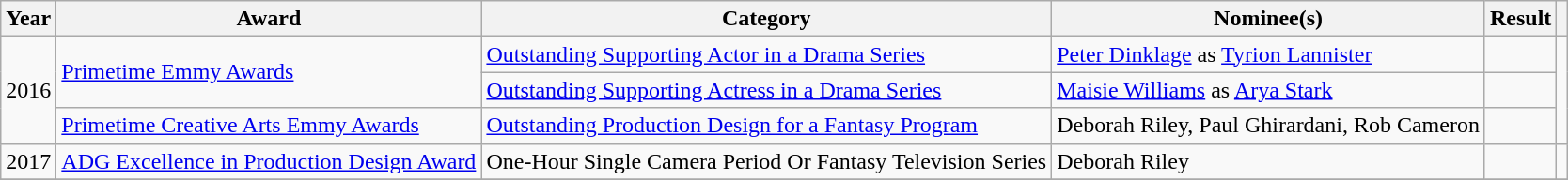<table class="wikitable sortable plainrowheaders">
<tr>
<th>Year</th>
<th>Award</th>
<th>Category</th>
<th>Nominee(s)</th>
<th>Result</th>
<th class="unsortable"></th>
</tr>
<tr>
<td rowspan=3>2016</td>
<td scope="row" rowspan="2"><a href='#'>Primetime Emmy Awards</a></td>
<td scope="row"><a href='#'>Outstanding Supporting Actor in a Drama Series</a></td>
<td scope="row"><a href='#'>Peter Dinklage</a> as <a href='#'>Tyrion Lannister</a></td>
<td></td>
<td rowspan="3"><br></td>
</tr>
<tr>
<td scope="row"><a href='#'>Outstanding Supporting Actress in a Drama Series</a></td>
<td scope="row"><a href='#'>Maisie Williams</a> as <a href='#'>Arya Stark</a></td>
<td></td>
</tr>
<tr>
<td scope="row"><a href='#'>Primetime Creative Arts Emmy Awards</a></td>
<td scope="row"><a href='#'>Outstanding Production Design for a Fantasy Program</a></td>
<td scope="row">Deborah Riley, Paul Ghirardani, Rob Cameron</td>
<td></td>
</tr>
<tr>
<td>2017</td>
<td scope="row"><a href='#'>ADG Excellence in Production Design Award</a></td>
<td scope="row">One-Hour Single Camera Period Or Fantasy Television Series</td>
<td scope="row">Deborah Riley</td>
<td></td>
<td></td>
</tr>
<tr>
</tr>
</table>
